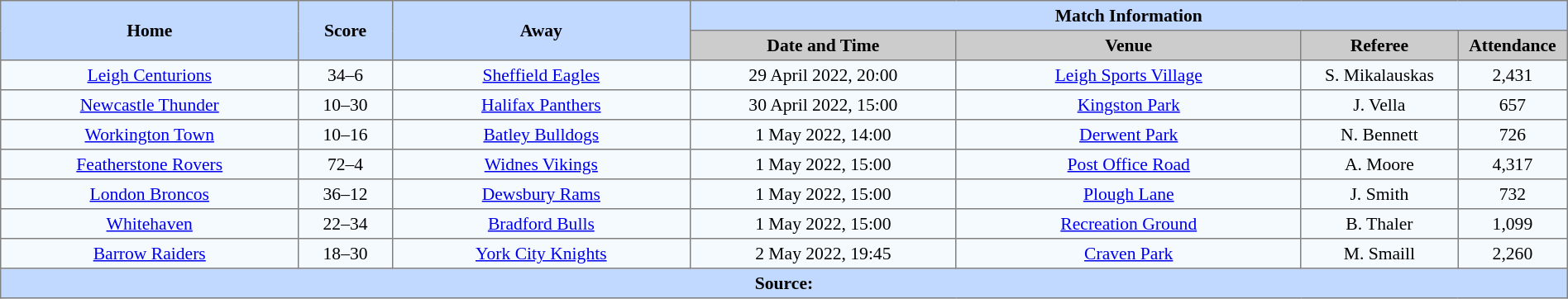<table border=1 style="border-collapse:collapse; font-size:90%; text-align:center;" cellpadding=3 cellspacing=0 width=100%>
<tr style="background:#c1d8ff;">
<th scope="col" rowspan=2 width=19%>Home</th>
<th scope="col" rowspan=2 width=6%>Score</th>
<th scope="col" rowspan=2 width=19%>Away</th>
<th colspan=4>Match Information</th>
</tr>
<tr style="background:#cccccc;">
<th scope="col" width=17%>Date and Time</th>
<th scope="col" width=22%>Venue</th>
<th scope="col" width=10%>Referee</th>
<th scope="col" width=7%>Attendance</th>
</tr>
<tr style="background:#f5faff;">
<td> <a href='#'>Leigh Centurions</a></td>
<td>34–6</td>
<td> <a href='#'>Sheffield Eagles</a></td>
<td>29 April 2022, 20:00</td>
<td><a href='#'>Leigh Sports Village</a></td>
<td>S. Mikalauskas</td>
<td>2,431</td>
</tr>
<tr style="background:#f5faff;">
<td> <a href='#'>Newcastle Thunder</a></td>
<td>10–30</td>
<td> <a href='#'>Halifax Panthers</a></td>
<td>30 April 2022, 15:00</td>
<td><a href='#'>Kingston Park</a></td>
<td>J. Vella</td>
<td>657</td>
</tr>
<tr style="background:#f5faff;">
<td> <a href='#'>Workington Town</a></td>
<td>10–16</td>
<td> <a href='#'>Batley Bulldogs</a></td>
<td>1 May 2022, 14:00</td>
<td><a href='#'>Derwent Park</a></td>
<td>N. Bennett</td>
<td>726</td>
</tr>
<tr style="background:#f5faff;">
<td> <a href='#'>Featherstone Rovers</a></td>
<td>72–4</td>
<td> <a href='#'>Widnes Vikings</a></td>
<td>1 May 2022, 15:00</td>
<td><a href='#'>Post Office Road</a></td>
<td>A. Moore</td>
<td>4,317</td>
</tr>
<tr style="background:#f5faff;">
<td> <a href='#'>London Broncos</a></td>
<td>36–12</td>
<td> <a href='#'>Dewsbury Rams</a></td>
<td>1 May 2022, 15:00</td>
<td><a href='#'>Plough Lane</a></td>
<td>J. Smith</td>
<td>732</td>
</tr>
<tr style="background:#f5faff;">
<td> <a href='#'>Whitehaven</a></td>
<td>22–34</td>
<td> <a href='#'>Bradford Bulls</a></td>
<td>1 May 2022, 15:00</td>
<td><a href='#'>Recreation Ground</a></td>
<td>B. Thaler</td>
<td>1,099</td>
</tr>
<tr style="background:#f5faff;">
<td> <a href='#'>Barrow Raiders</a></td>
<td>18–30</td>
<td> <a href='#'>York City Knights</a></td>
<td>2 May 2022, 19:45</td>
<td><a href='#'>Craven Park</a></td>
<td>M. Smaill</td>
<td>2,260</td>
</tr>
<tr style="background:#c1d8ff;">
<th colspan=7>Source:</th>
</tr>
</table>
